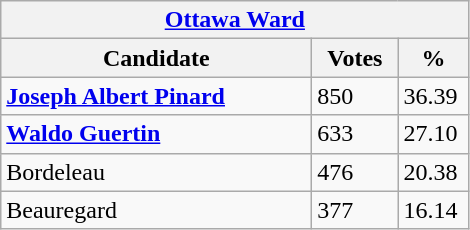<table class="wikitable">
<tr>
<th colspan="3"><a href='#'>Ottawa Ward</a></th>
</tr>
<tr>
<th style="width: 200px">Candidate</th>
<th style="width: 50px">Votes</th>
<th style="width: 40px">%</th>
</tr>
<tr>
<td><strong><a href='#'>Joseph Albert Pinard</a></strong></td>
<td>850</td>
<td>36.39</td>
</tr>
<tr>
<td><strong><a href='#'>Waldo Guertin</a></strong></td>
<td>633</td>
<td>27.10</td>
</tr>
<tr>
<td>Bordeleau</td>
<td>476</td>
<td>20.38</td>
</tr>
<tr>
<td>Beauregard</td>
<td>377</td>
<td>16.14</td>
</tr>
</table>
